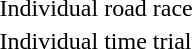<table>
<tr>
<td>Individual road race</td>
<td></td>
<td></td>
<td></td>
</tr>
<tr>
<td>Individual time trial</td>
<td></td>
<td></td>
<td></td>
</tr>
</table>
